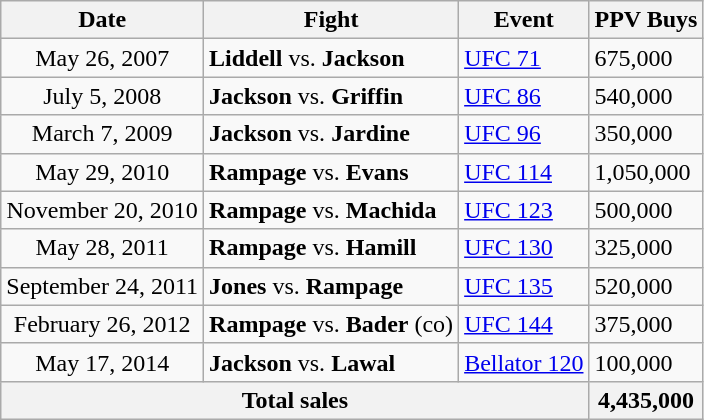<table class="wikitable">
<tr>
<th>Date</th>
<th>Fight</th>
<th>Event</th>
<th>PPV Buys</th>
</tr>
<tr>
<td align=center>May 26, 2007</td>
<td><strong>Liddell</strong> vs. <strong>Jackson</strong></td>
<td><a href='#'>UFC 71</a></td>
<td>675,000</td>
</tr>
<tr>
<td align=center>July 5, 2008</td>
<td><strong>Jackson</strong> vs. <strong>Griffin</strong></td>
<td><a href='#'>UFC 86</a></td>
<td>540,000</td>
</tr>
<tr>
<td align=center>March 7, 2009</td>
<td><strong>Jackson</strong> vs. <strong>Jardine</strong></td>
<td><a href='#'>UFC 96</a></td>
<td>350,000</td>
</tr>
<tr>
<td align=center>May 29, 2010</td>
<td><strong>Rampage</strong> vs. <strong>Evans</strong></td>
<td><a href='#'>UFC 114</a></td>
<td>1,050,000</td>
</tr>
<tr>
<td align=center>November 20, 2010</td>
<td><strong>Rampage</strong> vs. <strong>Machida</strong></td>
<td><a href='#'>UFC 123</a></td>
<td>500,000</td>
</tr>
<tr>
<td align=center>May 28, 2011</td>
<td><strong>Rampage</strong> vs. <strong>Hamill</strong></td>
<td><a href='#'>UFC 130</a></td>
<td>325,000</td>
</tr>
<tr>
<td align=center>September 24, 2011</td>
<td><strong>Jones</strong> vs. <strong>Rampage</strong></td>
<td><a href='#'>UFC 135</a></td>
<td>520,000</td>
</tr>
<tr>
<td align=center>February 26, 2012</td>
<td><strong>Rampage</strong> vs. <strong>Bader</strong> (co)</td>
<td><a href='#'>UFC 144</a></td>
<td>375,000</td>
</tr>
<tr>
<td align=center>May 17, 2014</td>
<td><strong>Jackson</strong> vs. <strong>Lawal</strong></td>
<td><a href='#'>Bellator 120</a></td>
<td>100,000</td>
</tr>
<tr>
<th colspan="3">Total sales</th>
<th>4,435,000</th>
</tr>
</table>
